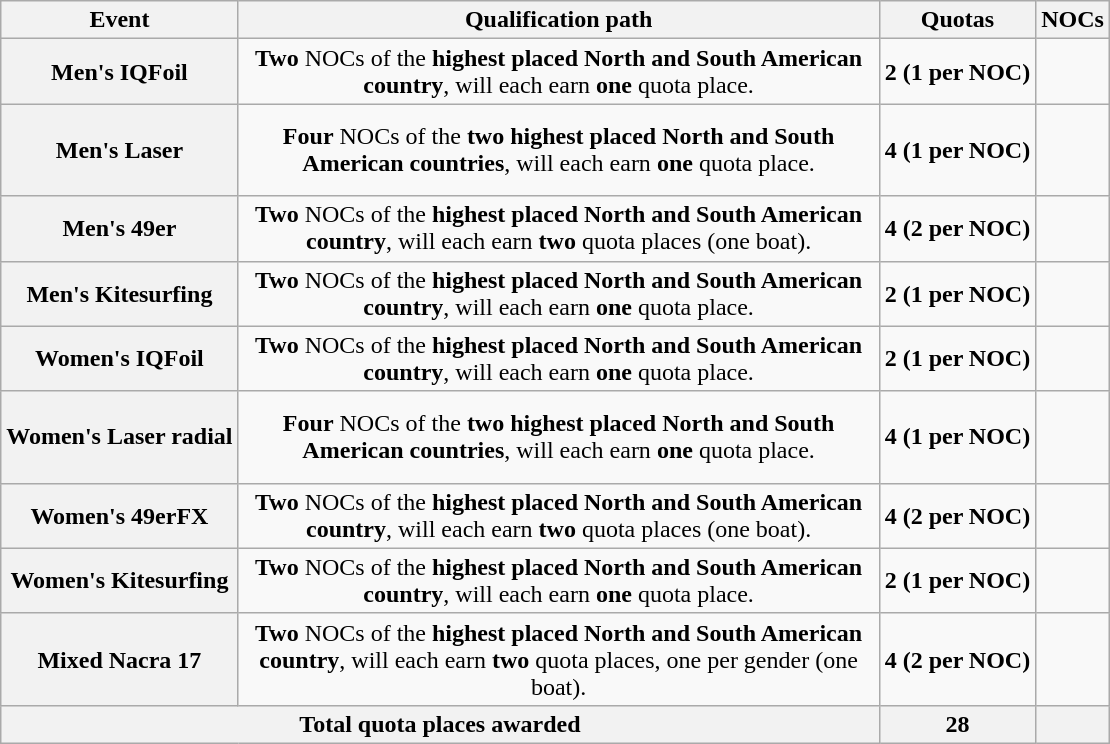<table class="wikitable sortable mw-collapsible mw-collapsed" align="center">
<tr>
<th>Event</th>
<th width=420>Qualification path</th>
<th>Quotas</th>
<th>NOCs</th>
</tr>
<tr>
<th>Men's IQFoil</th>
<td align=center><strong>Two</strong> NOCs of the <strong>highest placed North and South American country</strong>, will each earn <strong>one</strong> quota place.</td>
<td align=center><strong>2 (1 per NOC)</strong></td>
<td><br></td>
</tr>
<tr>
<th>Men's Laser</th>
<td align=center><strong>Four</strong> NOCs of the <strong>two highest placed North and South American countries</strong>, will each earn <strong>one</strong> quota place.</td>
<td align=center><strong>4 (1 per NOC)</strong></td>
<td><br><br><br></td>
</tr>
<tr>
<th>Men's 49er</th>
<td align=center><strong>Two</strong> NOCs of the <strong>highest placed North and South American country</strong>, will each earn <strong>two</strong> quota places (one boat).</td>
<td align=center><strong>4 (2 per NOC)</strong></td>
<td><br></td>
</tr>
<tr>
<th>Men's Kitesurfing</th>
<td align=center><strong>Two</strong> NOCs of the <strong>highest placed North and South American country</strong>, will each earn <strong>one</strong> quota place.</td>
<td align=center><strong>2 (1 per NOC)</strong></td>
<td><br></td>
</tr>
<tr>
<th>Women's IQFoil</th>
<td align=center><strong>Two</strong> NOCs of the <strong>highest placed North and South American country</strong>, will each earn <strong>one</strong> quota place.</td>
<td align=center><strong>2 (1 per NOC)</strong></td>
<td><br></td>
</tr>
<tr>
<th>Women's Laser radial</th>
<td align=center><strong>Four</strong> NOCs of the <strong>two highest placed North and South American countries</strong>, will each earn <strong>one</strong> quota place.</td>
<td align=center><strong>4 (1 per NOC)</strong></td>
<td><br><br><br></td>
</tr>
<tr>
<th>Women's 49erFX</th>
<td align=center><strong>Two</strong> NOCs of the <strong>highest placed North and South American country</strong>, will each earn <strong>two</strong> quota places (one boat).</td>
<td align=center><strong>4 (2 per NOC)</strong></td>
<td><br></td>
</tr>
<tr>
<th>Women's Kitesurfing</th>
<td align=center><strong>Two</strong> NOCs of the <strong>highest placed North and South American country</strong>, will each earn <strong>one</strong> quota place.</td>
<td align=center><strong>2 (1 per NOC)</strong></td>
<td><br></td>
</tr>
<tr>
<th>Mixed Nacra 17</th>
<td align=center><strong>Two</strong> NOCs of the <strong>highest placed North and South American country</strong>, will each earn <strong>two</strong> quota places, one per gender (one boat).</td>
<td align=center><strong>4 (2 per NOC)</strong></td>
<td><br></td>
</tr>
<tr>
<th colspan="2">Total quota places awarded</th>
<th align=center><strong>28</strong></th>
<th></th>
</tr>
</table>
